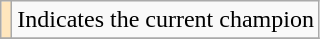<table class="wikitable">
<tr>
<th style="background-color:#FFE6BD"></th>
<td>Indicates the current champion</td>
</tr>
<tr>
</tr>
</table>
